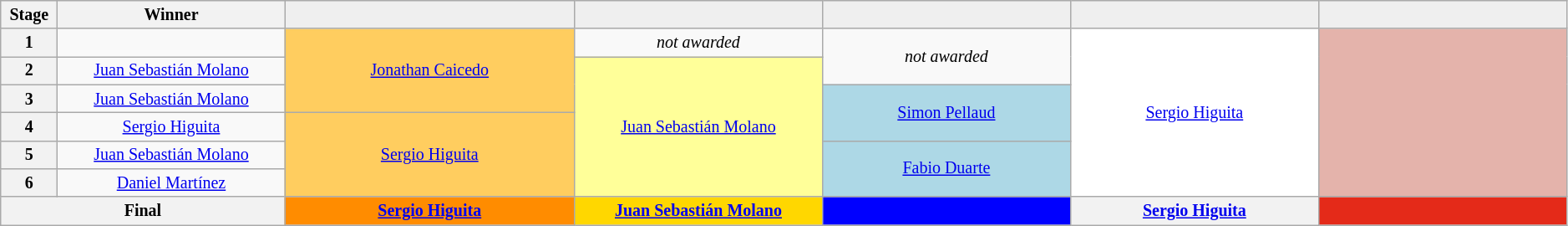<table class="wikitable" style="text-align: center; font-size:smaller;">
<tr style="background:#efefef;">
<th style="width:2%;">Stage</th>
<th style="width:11%;">Winner</th>
<th style="background:#efefef; width:14%;"></th>
<th style="background:#efefef; width:12%;"></th>
<th style="background:#efefef; width:12%;"></th>
<th style="background:#efefef; width:12%;"></th>
<th style="background:#efefef; width:12%;"></th>
</tr>
<tr>
<th>1</th>
<td></td>
<td style="background:#FFCD5F;" rowspan="3"><a href='#'>Jonathan Caicedo</a></td>
<td><em>not awarded</em></td>
<td rowspan="2"><em>not awarded</em></td>
<td style="background:white;" rowspan="6"><a href='#'>Sergio Higuita</a></td>
<td style="background:#E4B3AB;" rowspan="6"></td>
</tr>
<tr>
<th>2</th>
<td><a href='#'>Juan Sebastián Molano</a></td>
<td style="background:#FFFF99;" rowspan="5"><a href='#'>Juan Sebastián Molano</a></td>
</tr>
<tr>
<th>3</th>
<td><a href='#'>Juan Sebastián Molano</a></td>
<td style="background:lightblue;" rowspan="2"><a href='#'>Simon Pellaud</a></td>
</tr>
<tr>
<th>4</th>
<td><a href='#'>Sergio Higuita</a></td>
<td style="background:#FFCD5F;" rowspan="3"><a href='#'>Sergio Higuita</a></td>
</tr>
<tr>
<th>5</th>
<td><a href='#'>Juan Sebastián Molano</a></td>
<td style="background:lightblue;" rowspan="2"><a href='#'>Fabio Duarte</a></td>
</tr>
<tr>
<th>6</th>
<td><a href='#'>Daniel Martínez</a></td>
</tr>
<tr>
<th colspan="2">Final</th>
<th style="background:#FF8C00;"><a href='#'>Sergio Higuita</a></th>
<th style="background:gold;"><a href='#'>Juan Sebastián Molano</a></th>
<th style="background:blue;"></th>
<th style="background:offwhite;"><a href='#'>Sergio Higuita</a></th>
<th style="background:#E42A19;"></th>
</tr>
</table>
